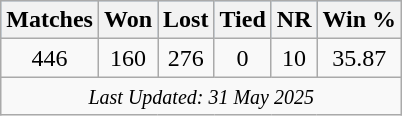<table class="wikitable plainrowheaders sortable"  style="text-align:center;">
<tr style="background:#9cf;">
<th scope="col">Matches</th>
<th scope="col">Won</th>
<th scope="col">Lost</th>
<th scope="col">Tied</th>
<th scope="col">NR</th>
<th scope="col">Win %</th>
</tr>
<tr>
<td>446</td>
<td>160</td>
<td>276</td>
<td>0</td>
<td>10</td>
<td>35.87</td>
</tr>
<tr>
<td colspan=6><small><em>Last Updated: 31 May 2025</em></small></td>
</tr>
</table>
